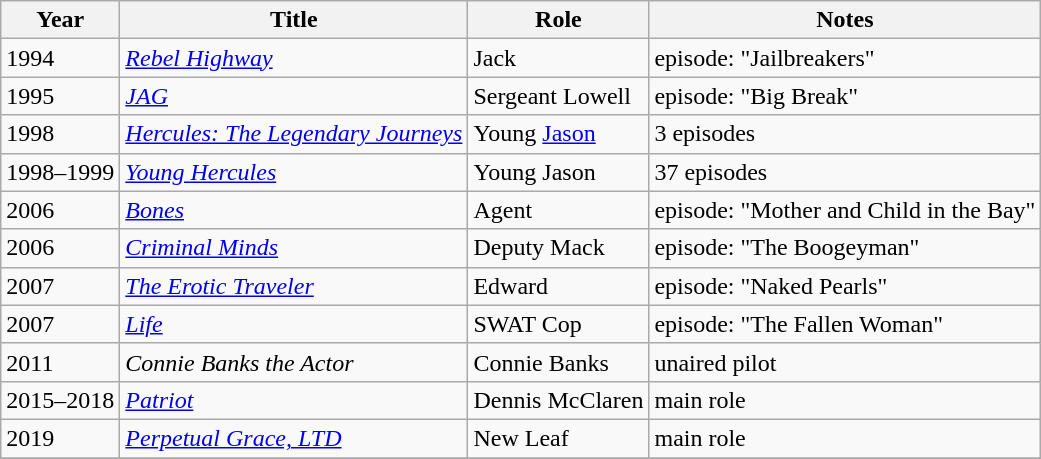<table class="wikitable sortable">
<tr>
<th>Year</th>
<th>Title</th>
<th>Role</th>
<th>Notes</th>
</tr>
<tr>
<td>1994</td>
<td><em><a href='#'>Rebel Highway</a></em></td>
<td>Jack</td>
<td>episode: "Jailbreakers"</td>
</tr>
<tr>
<td>1995</td>
<td><em><a href='#'>JAG</a></em></td>
<td>Sergeant Lowell</td>
<td>episode: "Big Break"</td>
</tr>
<tr>
<td>1998</td>
<td><em><a href='#'>Hercules: The Legendary Journeys</a></em></td>
<td>Young <a href='#'>Jason</a></td>
<td>3 episodes</td>
</tr>
<tr>
<td>1998–1999</td>
<td><em><a href='#'>Young Hercules</a></em></td>
<td>Young Jason</td>
<td>37 episodes</td>
</tr>
<tr>
<td>2006</td>
<td><em><a href='#'>Bones</a></em></td>
<td>Agent</td>
<td>episode: "Mother and Child in the Bay"</td>
</tr>
<tr>
<td>2006</td>
<td><em><a href='#'>Criminal Minds</a></em></td>
<td>Deputy Mack</td>
<td>episode: "The Boogeyman"</td>
</tr>
<tr>
<td>2007</td>
<td><em><a href='#'>The Erotic Traveler</a></em></td>
<td>Edward</td>
<td>episode: "Naked Pearls"</td>
</tr>
<tr>
<td>2007</td>
<td><em><a href='#'>Life</a></em></td>
<td>SWAT Cop</td>
<td>episode: "The Fallen Woman"</td>
</tr>
<tr>
<td>2011</td>
<td><em>Connie Banks the Actor</em></td>
<td>Connie Banks</td>
<td>unaired pilot</td>
</tr>
<tr>
<td>2015–2018</td>
<td><em><a href='#'>Patriot</a></em></td>
<td>Dennis McClaren</td>
<td>main role</td>
</tr>
<tr>
<td>2019</td>
<td><em><a href='#'>Perpetual Grace, LTD</a></em></td>
<td>New Leaf</td>
<td>main role</td>
</tr>
<tr>
</tr>
</table>
